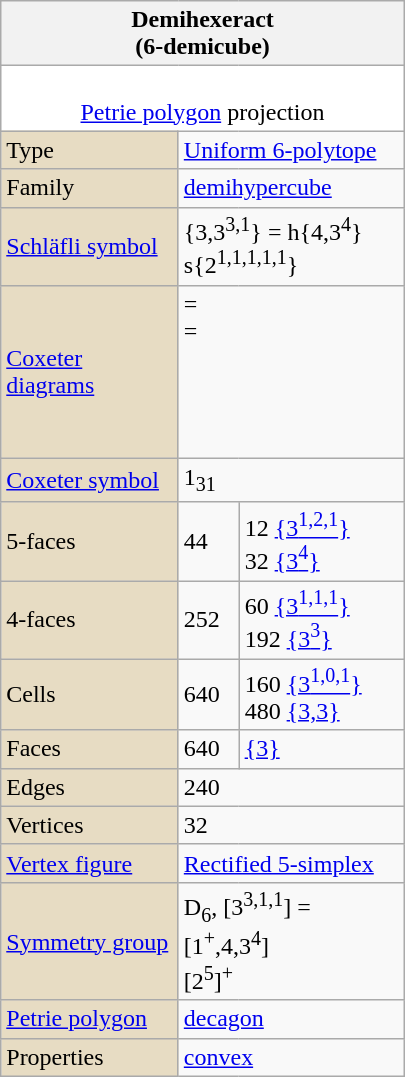<table class="wikitable" align="right" style="margin-left:10px" width="270">
<tr>
<th bgcolor=#e7dcc3 colspan=3>Demihexeract<br>(6-demicube)</th>
</tr>
<tr>
<td bgcolor=#ffffff align=center colspan=3><br><a href='#'>Petrie polygon</a> projection</td>
</tr>
<tr>
<td bgcolor=#e7dcc3>Type</td>
<td colspan=2><a href='#'>Uniform 6-polytope</a></td>
</tr>
<tr>
<td bgcolor=#e7dcc3>Family</td>
<td colspan=2><a href='#'>demihypercube</a></td>
</tr>
<tr>
<td bgcolor=#e7dcc3><a href='#'>Schläfli symbol</a></td>
<td colspan=2>{3,3<sup>3,1</sup>} = h{4,3<sup>4</sup>}<br>s{2<sup>1,1,1,1,1</sup>}</td>
</tr>
<tr>
<td bgcolor=#e7dcc3><a href='#'>Coxeter diagrams</a></td>
<td colspan=2> = <br> = <br><br>
<br>
<br>
<br>
</td>
</tr>
<tr>
<td bgcolor=#e7dcc3><a href='#'>Coxeter symbol</a></td>
<td colspan=2>1<sub>31</sub></td>
</tr>
<tr>
<td bgcolor=#e7dcc3>5-faces</td>
<td>44</td>
<td>12 <a href='#'>{3<sup>1,2,1</sup>}</a><br>32 <a href='#'>{3<sup>4</sup>}</a></td>
</tr>
<tr>
<td bgcolor=#e7dcc3>4-faces</td>
<td>252</td>
<td>60 <a href='#'>{3<sup>1,1,1</sup>}</a><br>192 <a href='#'>{3<sup>3</sup>}</a></td>
</tr>
<tr>
<td bgcolor=#e7dcc3>Cells</td>
<td>640</td>
<td>160 <a href='#'>{3<sup>1,0,1</sup>}</a><br>480 <a href='#'>{3,3}</a></td>
</tr>
<tr>
<td bgcolor=#e7dcc3>Faces</td>
<td>640</td>
<td><a href='#'>{3}</a></td>
</tr>
<tr>
<td bgcolor=#e7dcc3>Edges</td>
<td colspan=2>240</td>
</tr>
<tr>
<td bgcolor=#e7dcc3>Vertices</td>
<td colspan=2>32</td>
</tr>
<tr>
<td bgcolor=#e7dcc3><a href='#'>Vertex figure</a></td>
<td colspan=2><a href='#'>Rectified 5-simplex</a><br></td>
</tr>
<tr>
<td bgcolor=#e7dcc3><a href='#'>Symmetry group</a></td>
<td colspan=2>D<sub>6</sub>, [3<sup>3,1,1</sup>] = [1<sup>+</sup>,4,3<sup>4</sup>]<br>[2<sup>5</sup>]<sup>+</sup></td>
</tr>
<tr>
<td bgcolor=#e7dcc3><a href='#'>Petrie polygon</a></td>
<td colspan=2><a href='#'>decagon</a></td>
</tr>
<tr>
<td bgcolor=#e7dcc3>Properties</td>
<td colspan=2><a href='#'>convex</a></td>
</tr>
</table>
